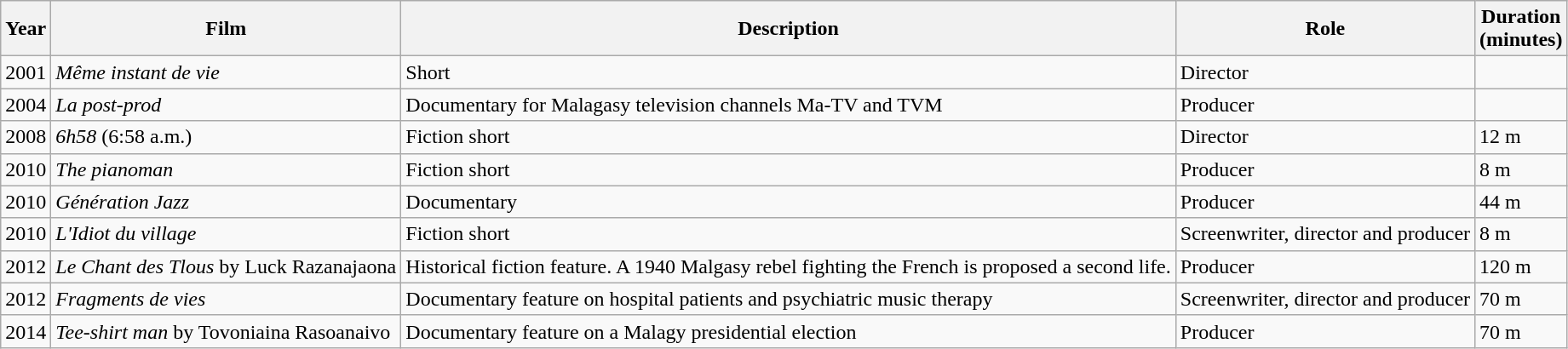<table class="wikitable" border="1">
<tr>
<th>Year</th>
<th>Film</th>
<th>Description</th>
<th>Role</th>
<th>Duration<br>(minutes)</th>
</tr>
<tr>
<td>2001</td>
<td><em>Même instant de vie</em></td>
<td>Short</td>
<td>Director</td>
<td></td>
</tr>
<tr>
<td>2004</td>
<td><em>La post-prod</em></td>
<td>Documentary for Malagasy television channels Ma-TV and TVM</td>
<td>Producer</td>
<td></td>
</tr>
<tr>
<td>2008</td>
<td><em>6h58</em> (6:58 a.m.)</td>
<td>Fiction short</td>
<td>Director</td>
<td>12 m</td>
</tr>
<tr>
<td>2010</td>
<td><em>The pianoman</em></td>
<td>Fiction short</td>
<td>Producer</td>
<td>8 m</td>
</tr>
<tr>
<td>2010</td>
<td><em>Génération Jazz</em></td>
<td>Documentary</td>
<td>Producer</td>
<td>44 m</td>
</tr>
<tr>
<td>2010</td>
<td><em>L'Idiot du village</em></td>
<td>Fiction short</td>
<td>Screenwriter, director and producer</td>
<td>8 m</td>
</tr>
<tr>
<td>2012</td>
<td><em>Le Chant des Tlous</em> by Luck Razanajaona</td>
<td>Historical fiction feature. A 1940 Malgasy rebel fighting the French is proposed a second life.</td>
<td>Producer</td>
<td>120 m</td>
</tr>
<tr>
<td>2012</td>
<td><em>Fragments de vies</em></td>
<td>Documentary feature on hospital patients and psychiatric music therapy</td>
<td>Screenwriter, director and producer</td>
<td>70 m</td>
</tr>
<tr>
<td>2014</td>
<td><em>Tee-shirt man</em> by Tovoniaina Rasoanaivo</td>
<td>Documentary feature on a Malagy presidential election</td>
<td>Producer</td>
<td>70 m</td>
</tr>
</table>
